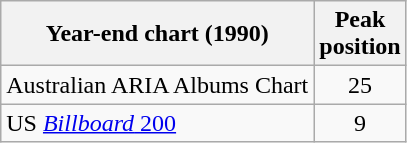<table class="wikitable">
<tr>
<th>Year-end chart (1990)</th>
<th>Peak<br>position</th>
</tr>
<tr>
<td>Australian ARIA Albums Chart</td>
<td align="center">25</td>
</tr>
<tr>
<td>US <a href='#'><em>Billboard</em> 200</a></td>
<td align="center">9</td>
</tr>
</table>
